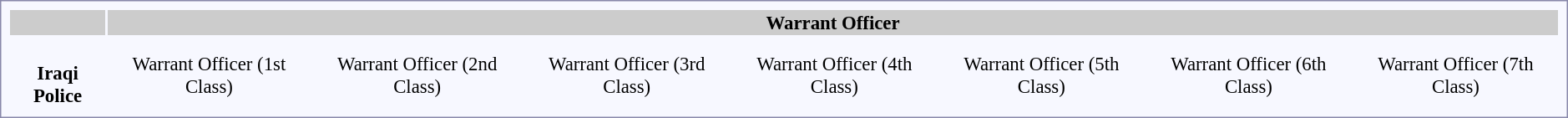<table style="border:1px solid #8888aa; background-color:#f7f8ff; padding:5px; font-size:95%; margin: 0px 12px 12px 0px;">
<tr style="background:#ccc;">
<th></th>
<th colspan=8>Warrant Officer</th>
</tr>
<tr style="text-align:center;">
<td rowspan=3> <br><strong>Iraqi Police</strong></td>
<td></td>
<td></td>
<td></td>
<td></td>
<td></td>
<td></td>
<td></td>
</tr>
<tr style="text-align:center;">
<td>Warrant Officer (1st Class)</td>
<td>Warrant Officer (2nd Class)</td>
<td>Warrant Officer (3rd Class)</td>
<td>Warrant Officer (4th Class)</td>
<td>Warrant Officer (5th Class)</td>
<td>Warrant Officer (6th Class)</td>
<td>Warrant Officer (7th Class)</td>
</tr>
</table>
